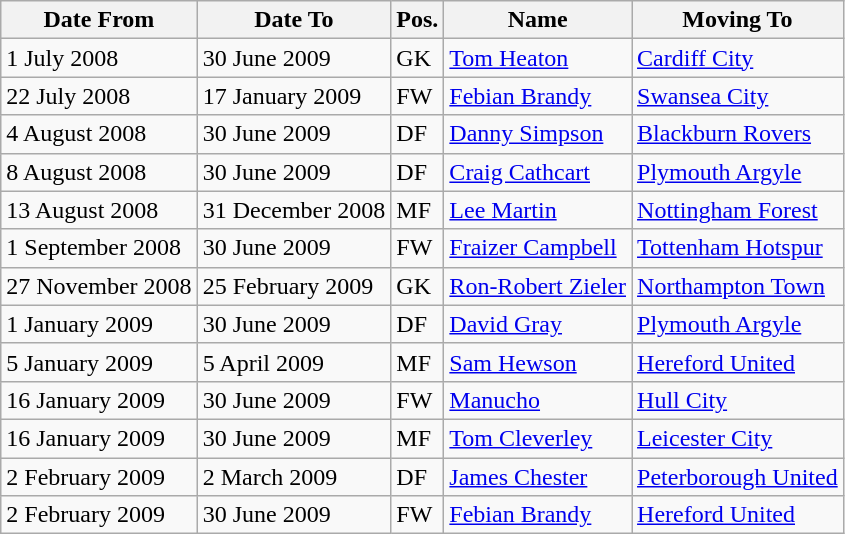<table class="wikitable">
<tr>
<th>Date From</th>
<th>Date To</th>
<th>Pos.</th>
<th>Name</th>
<th>Moving To</th>
</tr>
<tr>
<td>1 July 2008</td>
<td>30 June 2009</td>
<td>GK</td>
<td> <a href='#'>Tom Heaton</a></td>
<td> <a href='#'>Cardiff City</a></td>
</tr>
<tr>
<td>22 July 2008</td>
<td>17 January 2009</td>
<td>FW</td>
<td> <a href='#'>Febian Brandy</a></td>
<td> <a href='#'>Swansea City</a></td>
</tr>
<tr>
<td>4 August 2008</td>
<td>30 June 2009</td>
<td>DF</td>
<td> <a href='#'>Danny Simpson</a></td>
<td> <a href='#'>Blackburn Rovers</a></td>
</tr>
<tr>
<td>8 August 2008</td>
<td>30 June 2009</td>
<td>DF</td>
<td> <a href='#'>Craig Cathcart</a></td>
<td> <a href='#'>Plymouth Argyle</a></td>
</tr>
<tr>
<td>13 August 2008</td>
<td>31 December 2008</td>
<td>MF</td>
<td> <a href='#'>Lee Martin</a></td>
<td> <a href='#'>Nottingham Forest</a></td>
</tr>
<tr>
<td>1 September 2008</td>
<td>30 June 2009</td>
<td>FW</td>
<td> <a href='#'>Fraizer Campbell</a></td>
<td> <a href='#'>Tottenham Hotspur</a></td>
</tr>
<tr>
<td>27 November 2008</td>
<td>25 February 2009</td>
<td>GK</td>
<td> <a href='#'>Ron-Robert Zieler</a></td>
<td> <a href='#'>Northampton Town</a></td>
</tr>
<tr>
<td>1 January 2009</td>
<td>30 June 2009</td>
<td>DF</td>
<td> <a href='#'>David Gray</a></td>
<td> <a href='#'>Plymouth Argyle</a></td>
</tr>
<tr>
<td>5 January 2009</td>
<td>5 April 2009</td>
<td>MF</td>
<td> <a href='#'>Sam Hewson</a></td>
<td> <a href='#'>Hereford United</a></td>
</tr>
<tr>
<td>16 January 2009</td>
<td>30 June 2009</td>
<td>FW</td>
<td> <a href='#'>Manucho</a></td>
<td> <a href='#'>Hull City</a></td>
</tr>
<tr>
<td>16 January 2009</td>
<td>30 June 2009</td>
<td>MF</td>
<td> <a href='#'>Tom Cleverley</a></td>
<td> <a href='#'>Leicester City</a></td>
</tr>
<tr>
<td>2 February 2009</td>
<td>2 March 2009</td>
<td>DF</td>
<td> <a href='#'>James Chester</a></td>
<td> <a href='#'>Peterborough United</a></td>
</tr>
<tr>
<td>2 February 2009</td>
<td>30 June 2009</td>
<td>FW</td>
<td> <a href='#'>Febian Brandy</a></td>
<td> <a href='#'>Hereford United</a></td>
</tr>
</table>
